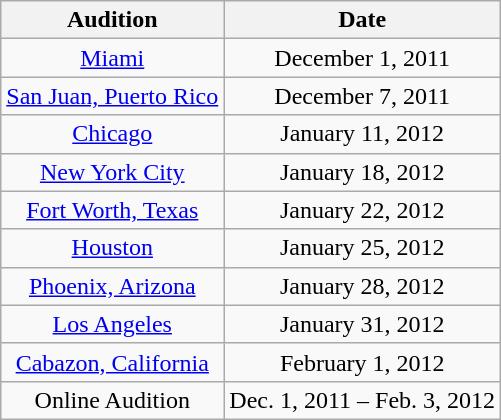<table class="wikitable" style="text-align:center">
<tr>
<th>Audition</th>
<th>Date</th>
</tr>
<tr>
<td><a href='#'>Miami</a></td>
<td>December 1, 2011</td>
</tr>
<tr>
<td><a href='#'>San Juan, Puerto Rico</a></td>
<td>December 7, 2011</td>
</tr>
<tr>
<td><a href='#'>Chicago</a></td>
<td>January 11, 2012</td>
</tr>
<tr>
<td><a href='#'>New York City</a></td>
<td>January 18, 2012</td>
</tr>
<tr>
<td><a href='#'>Fort Worth, Texas</a></td>
<td>January 22, 2012</td>
</tr>
<tr>
<td><a href='#'>Houston</a></td>
<td>January 25, 2012</td>
</tr>
<tr>
<td><a href='#'>Phoenix, Arizona</a></td>
<td>January 28, 2012</td>
</tr>
<tr>
<td><a href='#'>Los Angeles</a></td>
<td>January 31, 2012</td>
</tr>
<tr>
<td><a href='#'>Cabazon, California</a></td>
<td>February 1, 2012</td>
</tr>
<tr>
<td>Online Audition</td>
<td>Dec. 1, 2011 – Feb. 3, 2012</td>
</tr>
</table>
